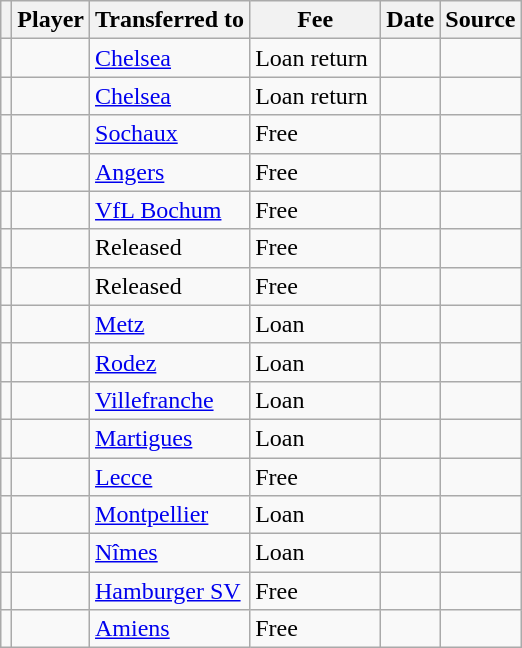<table class="wikitable plainrowheaders sortable">
<tr>
<th></th>
<th scope="col">Player</th>
<th>Transferred to</th>
<th style="width: 80px;">Fee</th>
<th scope="col">Date</th>
<th scope="col">Source</th>
</tr>
<tr>
<td align="center"></td>
<td></td>
<td> <a href='#'>Chelsea</a></td>
<td>Loan return</td>
<td></td>
<td></td>
</tr>
<tr>
<td align="center"></td>
<td></td>
<td> <a href='#'>Chelsea</a></td>
<td>Loan return</td>
<td></td>
<td></td>
</tr>
<tr>
<td align="center"></td>
<td></td>
<td> <a href='#'>Sochaux</a></td>
<td>Free</td>
<td></td>
<td></td>
</tr>
<tr>
<td align="center"></td>
<td></td>
<td> <a href='#'>Angers</a></td>
<td>Free</td>
<td></td>
<td></td>
</tr>
<tr>
<td align="center"></td>
<td></td>
<td> <a href='#'>VfL Bochum</a></td>
<td>Free</td>
<td></td>
<td></td>
</tr>
<tr>
<td align="center"></td>
<td></td>
<td>Released</td>
<td>Free</td>
<td></td>
<td></td>
</tr>
<tr>
<td align="center"></td>
<td></td>
<td>Released</td>
<td>Free</td>
<td></td>
<td></td>
</tr>
<tr>
<td align="center"></td>
<td></td>
<td> <a href='#'>Metz</a></td>
<td>Loan</td>
<td></td>
<td></td>
</tr>
<tr>
<td align="center"></td>
<td></td>
<td> <a href='#'>Rodez</a></td>
<td>Loan</td>
<td></td>
<td></td>
</tr>
<tr>
<td align="center"></td>
<td></td>
<td> <a href='#'>Villefranche</a></td>
<td>Loan</td>
<td></td>
<td></td>
</tr>
<tr>
<td align="center"></td>
<td></td>
<td> <a href='#'>Martigues</a></td>
<td>Loan</td>
<td></td>
<td></td>
</tr>
<tr>
<td align="center"></td>
<td></td>
<td> <a href='#'>Lecce</a></td>
<td>Free</td>
<td></td>
<td></td>
</tr>
<tr>
<td align="center"></td>
<td></td>
<td> <a href='#'>Montpellier</a></td>
<td>Loan</td>
<td></td>
<td></td>
</tr>
<tr>
<td align="center"></td>
<td></td>
<td> <a href='#'>Nîmes</a></td>
<td>Loan</td>
<td></td>
<td></td>
</tr>
<tr>
<td align="center"></td>
<td></td>
<td> <a href='#'>Hamburger SV</a></td>
<td>Free</td>
<td></td>
<td></td>
</tr>
<tr>
<td align="center"></td>
<td></td>
<td> <a href='#'>Amiens</a></td>
<td>Free</td>
<td></td>
<td></td>
</tr>
</table>
